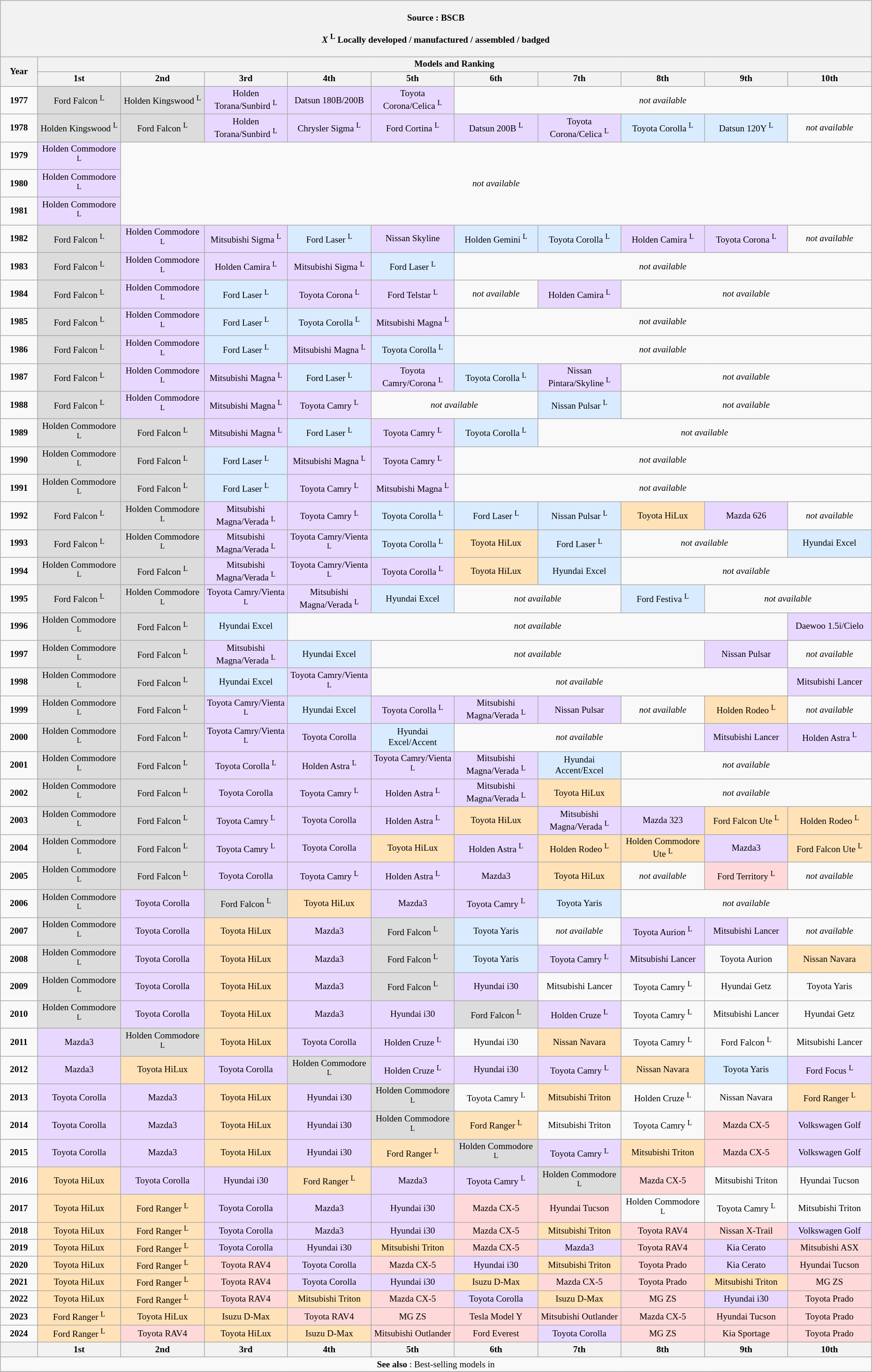<table class="wikitable" style="text-align: center; width:98%; font-size:80%;" align="left">
<tr>
<th colspan="11"> <br>Source : BSCB<br><blockquote>
<strong></strong>
<em>X</em> <sup>L</sup> Locally developed / manufactured / assembled / badged
</blockquote></th>
</tr>
<tr>
<th style="width:4%;" rowspan="2">Year</th>
<th style="width:90%;" colspan="10">Models and Ranking</th>
</tr>
<tr>
<th style="width:9%;">1st</th>
<th style="width:9%;">2nd</th>
<th style="width:9%;">3rd</th>
<th style="width:9%;">4th</th>
<th style="width:9%;">5th</th>
<th style="width:9%;">6th</th>
<th style="width:9%;">7th</th>
<th style="width:9%;">8th</th>
<th style="width:9%;">9th</th>
<th style="width:9%;">10th</th>
</tr>
<tr>
<td><strong>1977</strong></td>
<td style="background: #DCDCDC">Ford Falcon <sup>L</sup></td>
<td style="background: #DCDCDC">Holden Kingswood <sup>L</sup></td>
<td style="background: #E8D8FF">Holden Torana/Sunbird <sup>L</sup></td>
<td style="background: #E8D8FF">Datsun 180B/200B</td>
<td style="background: #E8D8FF">Toyota Corona/Celica <sup>L</sup></td>
<td colspan="5"><em>not available</em></td>
</tr>
<tr>
<td><strong>1978</strong></td>
<td style="background: #DCDCDC">Holden Kingswood <sup>L</sup></td>
<td style="background: #DCDCDC">Ford Falcon <sup>L</sup></td>
<td style="background: #E8D8FF">Holden Torana/Sunbird <sup>L</sup></td>
<td style="background: #E8D8FF">Chrysler Sigma <sup>L</sup></td>
<td style="background: #E8D8FF">Ford Cortina <sup>L</sup></td>
<td style="background: #E8D8FF">Datsun 200B <sup>L</sup></td>
<td style="background: #E8D8FF">Toyota Corona/Celica <sup>L</sup></td>
<td style="background: #D9EBFF">Toyota Corolla <sup>L</sup></td>
<td style="background: #D9EBFF">Datsun 120Y <sup>L</sup></td>
<td><em>not available</em></td>
</tr>
<tr>
<td><strong>1979</strong></td>
<td style="background: #E8D8FF">Holden Commodore <sup>L</sup></td>
<td colspan="9" rowspan="3"><em>not available</em></td>
</tr>
<tr>
<td><strong>1980</strong></td>
<td style="background: #E8D8FF">Holden Commodore <sup>L</sup></td>
</tr>
<tr>
<td><strong>1981</strong></td>
<td style="background: #E8D8FF">Holden Commodore <sup>L</sup></td>
</tr>
<tr>
<td><strong>1982</strong></td>
<td style="background: #DCDCDC">Ford Falcon <sup>L</sup></td>
<td style="background: #E8D8FF">Holden Commodore <sup>L</sup></td>
<td style="background: #E8D8FF">Mitsubishi Sigma <sup>L</sup></td>
<td style="background: #D9EBFF">Ford Laser <sup>L</sup></td>
<td style="background: #E8D8FF">Nissan Skyline</td>
<td style="background: #D9EBFF">Holden Gemini <sup>L</sup></td>
<td style="background: #D9EBFF">Toyota Corolla <sup>L</sup></td>
<td style="background: #E8D8FF">Holden Camira <sup>L</sup></td>
<td style="background: #E8D8FF">Toyota Corona <sup>L</sup></td>
<td><em>not available</em></td>
</tr>
<tr>
<td><strong>1983</strong></td>
<td style="background: #DCDCDC">Ford Falcon <sup>L</sup></td>
<td style="background: #E8D8FF">Holden Commodore <sup>L</sup></td>
<td style="background: #E8D8FF">Holden Camira <sup>L</sup></td>
<td style="background: #E8D8FF">Mitsubishi Sigma <sup>L</sup></td>
<td style="background: #D9EBFF">Ford Laser <sup>L</sup></td>
<td colspan="5"><em>not available</em></td>
</tr>
<tr>
<td><strong>1984</strong></td>
<td style="background: #DCDCDC">Ford Falcon <sup>L</sup></td>
<td style="background: #E8D8FF">Holden Commodore <sup>L</sup></td>
<td style="background: #D9EBFF">Ford Laser <sup>L</sup></td>
<td style="background: #E8D8FF">Toyota Corona <sup>L</sup></td>
<td style="background: #E8D8FF">Ford Telstar <sup>L</sup></td>
<td><em>not available</em></td>
<td style="background: #E8D8FF">Holden Camira <sup>L</sup></td>
<td colspan="3"><em>not available</em></td>
</tr>
<tr>
<td><strong>1985</strong></td>
<td style="background: #DCDCDC">Ford Falcon <sup>L</sup></td>
<td style="background: #E8D8FF">Holden Commodore <sup>L</sup></td>
<td style="background: #D9EBFF">Ford Laser <sup>L</sup></td>
<td style="background: #D9EBFF">Toyota Corolla <sup>L</sup></td>
<td style="background: #E8D8FF">Mitsubishi Magna <sup>L</sup></td>
<td colspan="5"><em>not available</em></td>
</tr>
<tr>
<td><strong>1986</strong></td>
<td style="background: #DCDCDC">Ford Falcon <sup>L</sup></td>
<td style="background: #E8D8FF">Holden Commodore <sup>L</sup></td>
<td style="background: #D9EBFF">Ford Laser <sup>L</sup></td>
<td style="background: #E8D8FF">Mitsubishi Magna <sup>L</sup></td>
<td style="background: #D9EBFF">Toyota Corolla <sup>L</sup></td>
<td colspan="5"><em>not available</em></td>
</tr>
<tr>
<td><strong>1987</strong></td>
<td style="background: #DCDCDC">Ford Falcon <sup>L</sup></td>
<td style="background: #E8D8FF">Holden Commodore <sup>L</sup></td>
<td style="background: #E8D8FF">Mitsubishi Magna <sup>L</sup></td>
<td style="background: #D9EBFF">Ford Laser <sup>L</sup></td>
<td style="background: #E8D8FF">Toyota Camry/Corona <sup>L</sup></td>
<td style="background: #D9EBFF">Toyota Corolla <sup>L</sup></td>
<td style="background: #E8D8FF">Nissan Pintara/Skyline <sup>L</sup></td>
<td colspan="3"><em>not available</em></td>
</tr>
<tr>
<td><strong>1988</strong></td>
<td style="background: #DCDCDC">Ford Falcon <sup>L</sup></td>
<td style="background: #E8D8FF">Holden Commodore <sup>L</sup></td>
<td style="background: #E8D8FF">Mitsubishi Magna <sup>L</sup></td>
<td style="background: #E8D8FF">Toyota Camry <sup>L</sup></td>
<td colspan="2"><em>not available</em></td>
<td style="background: #D9EBFF">Nissan Pulsar <sup>L</sup></td>
<td colspan="3"><em>not available</em></td>
</tr>
<tr>
<td><strong>1989</strong></td>
<td style="background: #DCDCDC">Holden Commodore <sup>L</sup></td>
<td style="background: #DCDCDC">Ford Falcon <sup>L</sup></td>
<td style="background: #E8D8FF">Mitsubishi Magna <sup>L</sup></td>
<td style="background: #D9EBFF">Ford Laser <sup>L</sup></td>
<td style="background: #E8D8FF">Toyota Camry <sup>L</sup></td>
<td style="background: #D9EBFF">Toyota Corolla <sup>L</sup></td>
<td colspan="4"><em>not available</em></td>
</tr>
<tr>
<td><strong>1990</strong></td>
<td style="background: #DCDCDC">Holden Commodore <sup>L</sup></td>
<td style="background: #DCDCDC">Ford Falcon <sup>L</sup></td>
<td style="background: #D9EBFF">Ford Laser <sup>L</sup></td>
<td style="background: #E8D8FF">Mitsubishi Magna <sup>L</sup></td>
<td style="background: #E8D8FF">Toyota Camry <sup>L</sup></td>
<td colspan="5"><em>not available</em></td>
</tr>
<tr>
<td><strong>1991</strong></td>
<td style="background: #DCDCDC">Holden Commodore <sup>L</sup></td>
<td style="background: #DCDCDC">Ford Falcon <sup>L</sup></td>
<td style="background: #D9EBFF">Ford Laser <sup>L</sup></td>
<td style="background: #E8D8FF">Toyota Camry <sup>L</sup></td>
<td style="background: #E8D8FF">Mitsubishi Magna <sup>L</sup></td>
<td colspan="5"><em>not available</em></td>
</tr>
<tr>
<td><strong>1992</strong></td>
<td style="background: #DCDCDC">Ford Falcon <sup>L</sup></td>
<td style="background: #DCDCDC">Holden Commodore <sup>L</sup></td>
<td style="background: #E8D8FF">Mitsubishi Magna/Verada <sup>L</sup></td>
<td style="background: #E8D8FF">Toyota Camry <sup>L</sup></td>
<td style="background: #D9EBFF">Toyota Corolla <sup>L</sup></td>
<td style="background: #D9EBFF">Ford Laser <sup>L</sup></td>
<td style="background: #D9EBFF">Nissan Pulsar <sup>L</sup></td>
<td style="background: #FFE2B7">Toyota HiLux</td>
<td style="background: #E8D8FF">Mazda 626</td>
<td><em>not available</em></td>
</tr>
<tr>
<td><strong>1993</strong></td>
<td style="background: #DCDCDC">Ford Falcon <sup>L</sup></td>
<td style="background: #DCDCDC">Holden Commodore <sup>L</sup></td>
<td style="background: #E8D8FF">Mitsubishi Magna/Verada <sup>L</sup></td>
<td style="background: #E8D8FF">Toyota Camry/Vienta <sup>L</sup></td>
<td style="background: #D9EBFF">Toyota Corolla <sup>L</sup></td>
<td style="background: #FFE2B7">Toyota HiLux</td>
<td style="background: #D9EBFF">Ford Laser <sup>L</sup></td>
<td colspan="2"><em>not available</em></td>
<td style="background: #D9EBFF">Hyundai Excel</td>
</tr>
<tr>
<td><strong>1994</strong></td>
<td style="background: #DCDCDC">Holden Commodore <sup>L</sup></td>
<td style="background: #DCDCDC">Ford Falcon <sup>L</sup></td>
<td style="background: #E8D8FF">Mitsubishi Magna/Verada <sup>L</sup></td>
<td style="background: #E8D8FF">Toyota Camry/Vienta <sup>L</sup></td>
<td style="background: #E8D8FF">Toyota Corolla <sup>L</sup></td>
<td style="background: #FFE2B7">Toyota HiLux</td>
<td style="background: #D9EBFF">Hyundai Excel</td>
<td colspan="3"><em>not available</em></td>
</tr>
<tr>
<td><strong>1995</strong></td>
<td style="background: #DCDCDC">Ford Falcon <sup>L</sup></td>
<td style="background: #DCDCDC">Holden Commodore <sup>L</sup></td>
<td style="background: #E8D8FF">Toyota Camry/Vienta <sup>L</sup></td>
<td style="background: #E8D8FF">Mitsubishi Magna/Verada <sup>L</sup></td>
<td style="background: #D9EBFF">Hyundai Excel</td>
<td colspan="2"><em>not available</em></td>
<td style="background: #D9EBFF">Ford Festiva <sup>L</sup></td>
<td colspan="2"><em>not available</em></td>
</tr>
<tr>
<td><strong>1996</strong></td>
<td style="background: #DCDCDC">Holden Commodore <sup>L</sup></td>
<td style="background: #DCDCDC">Ford Falcon <sup>L</sup></td>
<td style="background: #D9EBFF">Hyundai Excel</td>
<td colspan="6"><em>not available</em></td>
<td style="background: #E8D8FF">Daewoo 1.5i/Cielo</td>
</tr>
<tr>
<td><strong>1997</strong></td>
<td style="background: #DCDCDC">Holden Commodore <sup>L</sup></td>
<td style="background: #DCDCDC">Ford Falcon <sup>L</sup></td>
<td style="background: #E8D8FF">Mitsubishi Magna/Verada <sup>L</sup></td>
<td style="background: #D9EBFF">Hyundai Excel</td>
<td colspan="4"><em>not available</em></td>
<td style="background: #E8D8FF">Nissan Pulsar</td>
<td><em>not available</em></td>
</tr>
<tr>
<td><strong>1998</strong></td>
<td style="background: #DCDCDC">Holden Commodore <sup>L</sup></td>
<td style="background: #DCDCDC">Ford Falcon <sup>L</sup></td>
<td style="background: #D9EBFF">Hyundai Excel</td>
<td style="background: #E8D8FF">Toyota Camry/Vienta <sup>L</sup></td>
<td colspan="5"><em>not available</em></td>
<td style="background: #E8D8FF">Mitsubishi Lancer</td>
</tr>
<tr>
<td><strong>1999</strong></td>
<td style="background: #DCDCDC">Holden Commodore <sup>L</sup></td>
<td style="background: #DCDCDC">Ford Falcon <sup>L</sup></td>
<td style="background: #E8D8FF">Toyota Camry/Vienta <sup>L</sup></td>
<td style="background: #D9EBFF">Hyundai Excel</td>
<td style="background: #E8D8FF">Toyota Corolla <sup>L</sup></td>
<td style="background: #E8D8FF">Mitsubishi Magna/Verada <sup>L</sup></td>
<td style="background: #E8D8FF">Nissan Pulsar</td>
<td><em>not available</em></td>
<td style="background: #FFE2B7">Holden Rodeo <sup>L</sup></td>
<td><em>not available</em></td>
</tr>
<tr>
<td><strong>2000</strong></td>
<td style="background: #DCDCDC">Holden Commodore <sup>L</sup></td>
<td style="background: #DCDCDC">Ford Falcon <sup>L</sup></td>
<td style="background: #E8D8FF">Toyota Camry/Vienta <sup>L</sup></td>
<td style="background: #E8D8FF">Toyota Corolla</td>
<td style="background: #D9EBFF">Hyundai Excel/Accent</td>
<td colspan="3"><em>not available</em></td>
<td style="background: #E8D8FF">Mitsubishi Lancer</td>
<td style="background: #E8D8FF">Holden Astra <sup>L</sup></td>
</tr>
<tr>
<td><strong>2001</strong></td>
<td style="background: #DCDCDC">Holden Commodore <sup>L</sup></td>
<td style="background: #DCDCDC">Ford Falcon <sup>L</sup></td>
<td style="background: #E8D8FF">Toyota Corolla <sup>L</sup></td>
<td style="background: #E8D8FF">Holden Astra <sup>L</sup></td>
<td style="background: #E8D8FF">Toyota Camry/Vienta <sup>L</sup></td>
<td style="background: #E8D8FF">Mitsubishi Magna/Verada <sup>L</sup></td>
<td style="background: #D9EBFF">Hyundai Accent/Excel</td>
<td colspan="3"><em>not available</em></td>
</tr>
<tr>
<td><strong>2002</strong></td>
<td style="background: #DCDCDC">Holden Commodore <sup>L</sup></td>
<td style="background: #DCDCDC">Ford Falcon <sup>L</sup></td>
<td style="background: #E8D8FF">Toyota Corolla</td>
<td style="background: #E8D8FF">Toyota Camry <sup>L</sup></td>
<td style="background: #E8D8FF">Holden Astra <sup>L</sup></td>
<td style="background: #E8D8FF">Mitsubishi Magna/Verada <sup>L</sup></td>
<td style="background: #FFE2B7">Toyota HiLux</td>
<td colspan="3"><em>not available</em></td>
</tr>
<tr>
<td><strong>2003</strong></td>
<td style="background: #DCDCDC">Holden Commodore <sup>L</sup></td>
<td style="background: #DCDCDC">Ford Falcon <sup>L</sup></td>
<td style="background: #E8D8FF">Toyota Camry <sup>L</sup></td>
<td style="background: #E8D8FF">Toyota Corolla</td>
<td style="background: #E8D8FF">Holden Astra <sup>L</sup></td>
<td style="background: #FFE2B7">Toyota HiLux</td>
<td style="background: #E8D8FF">Mitsubishi Magna/Verada <sup>L</sup></td>
<td style="background: #E8D8FF">Mazda 323</td>
<td style="background: #FFE2B7">Ford Falcon Ute <sup>L</sup></td>
<td style="background: #FFE2B7">Holden Rodeo <sup>L</sup></td>
</tr>
<tr>
<td><strong>2004</strong></td>
<td style="background: #DCDCDC">Holden Commodore <sup>L</sup></td>
<td style="background: #DCDCDC">Ford Falcon <sup>L</sup></td>
<td style="background: #E8D8FF">Toyota Camry <sup>L</sup></td>
<td style="background: #E8D8FF">Toyota Corolla</td>
<td style="background: #FFE2B7">Toyota HiLux</td>
<td style="background: #E8D8FF">Holden Astra <sup>L</sup></td>
<td style="background: #FFE2B7">Holden Rodeo <sup>L</sup></td>
<td style="background: #FFE2B7">Holden Commodore Ute <sup>L</sup></td>
<td style="background: #E8D8FF">Mazda3</td>
<td style="background: #FFE2B7">Ford Falcon Ute <sup>L</sup></td>
</tr>
<tr>
<td><strong>2005</strong></td>
<td style="background: #DCDCDC">Holden Commodore <sup>L</sup></td>
<td style="background: #DCDCDC">Ford Falcon <sup>L</sup></td>
<td style="background: #E8D8FF">Toyota Corolla</td>
<td style="background: #E8D8FF">Toyota Camry <sup>L</sup></td>
<td style="background: #E8D8FF">Holden Astra <sup>L</sup></td>
<td style="background: #E8D8FF">Mazda3</td>
<td style="background: #FFE2B7">Toyota HiLux</td>
<td><em>not available</em></td>
<td style="background: #FFD9D9">Ford Territory <sup>L</sup></td>
<td><em>not available</em></td>
</tr>
<tr>
<td><strong>2006</strong></td>
<td style="background: #DCDCDC">Holden Commodore <sup>L</sup></td>
<td style="background: #E8D8FF">Toyota Corolla</td>
<td style="background: #DCDCDC">Ford Falcon <sup>L</sup></td>
<td style="background: #FFE2B7">Toyota HiLux</td>
<td style="background: #E8D8FF">Mazda3</td>
<td style="background: #E8D8FF">Toyota Camry <sup>L</sup></td>
<td style="background: #D9EBFF">Toyota Yaris</td>
<td colspan="3"><em>not available</em></td>
</tr>
<tr>
<td><strong>2007</strong></td>
<td style="background: #DCDCDC">Holden Commodore <sup>L</sup></td>
<td style="background: #E8D8FF">Toyota Corolla</td>
<td style="background: #FFE2B7">Toyota HiLux</td>
<td style="background: #E8D8FF">Mazda3</td>
<td style="background: #DCDCDC">Ford Falcon <sup>L</sup></td>
<td style="background: #D9EBFF">Toyota Yaris</td>
<td><em>not available</em></td>
<td style="background: #E8D8FF">Toyota Aurion <sup>L</sup></td>
<td style="background: #E8D8FF">Mitsubishi Lancer</td>
<td><em>not available</em></td>
</tr>
<tr>
<td><strong>2008</strong></td>
<td style="background: #DCDCDC">Holden Commodore <sup>L</sup></td>
<td style="background: #E8D8FF">Toyota Corolla</td>
<td style="background: #FFE2B7">Toyota HiLux</td>
<td style="background: #E8D8FF">Mazda3</td>
<td style="background: #DCDCDC">Ford Falcon <sup>L</sup></td>
<td style="background: #D9EBFF">Toyota Yaris</td>
<td style="background: #E8D8FF">Toyota Camry <sup>L</sup></td>
<td style="background: #E8D8FF">Mitsubishi Lancer</td>
<td>Toyota Aurion</td>
<td style="background: #FFE2B7">Nissan Navara</td>
</tr>
<tr>
<td><strong>2009</strong></td>
<td style="background: #DCDCDC">Holden Commodore <sup>L</sup></td>
<td style="background: #E8D8FF">Toyota Corolla</td>
<td style="background: #FFE2B7">Toyota HiLux</td>
<td style="background: #E8D8FF">Mazda3</td>
<td style="background: #DCDCDC">Ford Falcon <sup>L</sup></td>
<td style="background: #E8D8FF">Hyundai i30</td>
<td>Mitsubishi Lancer</td>
<td>Toyota Camry <sup>L</sup></td>
<td>Hyundai Getz</td>
<td>Toyota Yaris</td>
</tr>
<tr>
<td><strong>2010</strong></td>
<td style="background: #DCDCDC">Holden Commodore <sup>L</sup></td>
<td style="background: #E8D8FF">Toyota Corolla</td>
<td style="background: #FFE2B7">Toyota HiLux</td>
<td style="background: #E8D8FF">Mazda3</td>
<td style="background: #E8D8FF">Hyundai i30</td>
<td style="background: #DCDCDC">Ford Falcon <sup>L</sup></td>
<td style="background: #E8D8FF">Holden Cruze <sup>L</sup></td>
<td>Toyota Camry <sup>L</sup></td>
<td>Mitsubishi Lancer</td>
<td>Hyundai Getz</td>
</tr>
<tr>
<td><strong>2011</strong></td>
<td style="background: #E8D8FF">Mazda3</td>
<td style="background: #DCDCDC">Holden Commodore <sup>L</sup></td>
<td style="background: #FFE2B7">Toyota HiLux</td>
<td style="background: #E8D8FF">Toyota Corolla</td>
<td style="background: #E8D8FF">Holden Cruze <sup>L</sup></td>
<td>Hyundai i30</td>
<td style="background: #FFE2B7">Nissan Navara</td>
<td>Toyota Camry <sup>L</sup></td>
<td>Ford Falcon <sup>L</sup></td>
<td>Mitsubishi Lancer</td>
</tr>
<tr>
<td><strong>2012</strong></td>
<td style="background: #E8D8FF">Mazda3</td>
<td style="background: #FFE2B7">Toyota HiLux</td>
<td style="background: #E8D8FF">Toyota Corolla</td>
<td style="background: #DCDCDC">Holden Commodore <sup>L</sup></td>
<td style="background: #E8D8FF">Holden Cruze <sup>L</sup></td>
<td style="background: #E8D8FF">Hyundai i30</td>
<td style="background: #E8D8FF">Toyota Camry <sup>L</sup></td>
<td style="background: #FFE2B7">Nissan Navara</td>
<td style="background: #D9EBFF">Toyota Yaris</td>
<td style="background: #E8D8FF">Ford Focus <sup>L</sup></td>
</tr>
<tr>
<td><strong>2013</strong></td>
<td style="background: #E8D8FF">Toyota Corolla</td>
<td style="background: #E8D8FF">Mazda3</td>
<td style="background: #FFE2B7">Toyota HiLux</td>
<td style="background: #E8D8FF">Hyundai i30</td>
<td style="background: #DCDCDC">Holden Commodore <sup>L</sup></td>
<td>Toyota Camry <sup>L</sup></td>
<td style="background: #FFE2B7">Mitsubishi Triton</td>
<td>Holden Cruze <sup>L</sup></td>
<td>Nissan Navara</td>
<td style="background: #FFE2B7">Ford Ranger <sup>L</sup></td>
</tr>
<tr>
<td><strong>2014</strong></td>
<td style="background: #E8D8FF">Toyota Corolla</td>
<td style="background: #E8D8FF">Mazda3</td>
<td style="background: #FFE2B7">Toyota HiLux</td>
<td style="background: #E8D8FF">Hyundai i30</td>
<td style="background: #DCDCDC">Holden Commodore <sup>L</sup></td>
<td style="background: #FFE2B7">Ford Ranger <sup>L</sup></td>
<td>Mitsubishi Triton</td>
<td>Toyota Camry <sup>L</sup></td>
<td style="background: #FFD9D9">Mazda CX-5</td>
<td style="background: #E8D8FF">Volkswagen Golf</td>
</tr>
<tr>
<td><strong>2015</strong></td>
<td style="background: #E8D8FF">Toyota Corolla</td>
<td style="background: #E8D8FF">Mazda3</td>
<td style="background: #FFE2B7">Toyota HiLux</td>
<td style="background: #E8D8FF">Hyundai i30</td>
<td style="background: #FFE2B7">Ford Ranger <sup>L</sup></td>
<td style="background: #DCDCDC">Holden Commodore <sup>L</sup></td>
<td style="background: #E8D8FF">Toyota Camry <sup>L</sup></td>
<td style="background: #FFE2B7">Mitsubishi Triton</td>
<td style="background: #FFD9D9">Mazda CX-5</td>
<td style="background: #E8D8FF">Volkswagen Golf</td>
</tr>
<tr>
<td><strong>2016</strong></td>
<td style="background: #FFE2B7">Toyota HiLux</td>
<td style="background: #E8D8FF">Toyota Corolla</td>
<td style="background: #E8D8FF">Hyundai i30</td>
<td style="background: #FFE2B7">Ford Ranger <sup>L</sup></td>
<td style="background: #E8D8FF">Mazda3</td>
<td style="background: #E8D8FF">Toyota Camry <sup>L</sup></td>
<td style="background: #DCDCDC">Holden Commodore <sup>L</sup></td>
<td style="background: #FFD9D9">Mazda CX-5</td>
<td>Mitsubishi Triton</td>
<td>Hyundai Tucson</td>
</tr>
<tr>
<td><strong>2017</strong></td>
<td style="background: #FFE2B7">Toyota HiLux</td>
<td style="background: #FFE2B7">Ford Ranger <sup>L</sup></td>
<td style="background: #E8D8FF">Toyota Corolla</td>
<td style="background: #E8D8FF">Mazda3</td>
<td style="background: #E8D8FF">Hyundai i30</td>
<td style="background: #FFD9D9">Mazda CX-5</td>
<td style="background: #FFD9D9">Hyundai Tucson</td>
<td>Holden Commodore <sup>L</sup></td>
<td>Toyota Camry <sup>L</sup></td>
<td>Mitsubishi Triton</td>
</tr>
<tr>
<td><strong>2018</strong></td>
<td style="background: #FFE2B7">Toyota HiLux</td>
<td style="background: #FFE2B7">Ford Ranger <sup>L</sup></td>
<td style="background: #E8D8FF">Toyota Corolla</td>
<td style="background: #E8D8FF">Mazda3</td>
<td style="background: #E8D8FF">Hyundai i30</td>
<td style="background: #FFD9D9">Mazda CX-5</td>
<td style="background: #FFE2B7">Mitsubishi Triton</td>
<td style="background: #FFD9D9">Toyota RAV4</td>
<td style="background: #FFD9D9">Nissan X-Trail</td>
<td style="background: #E8D8FF">Volkswagen Golf</td>
</tr>
<tr>
<td><strong>2019</strong></td>
<td style="background: #FFE2B7">Toyota HiLux</td>
<td style="background: #FFE2B7">Ford Ranger <sup>L</sup></td>
<td style="background: #E8D8FF">Toyota Corolla</td>
<td style="background: #E8D8FF">Hyundai i30</td>
<td style="background: #FFE2B7">Mitsubishi Triton</td>
<td style="background: #FFD9D9">Mazda CX-5</td>
<td style="background: #E8D8FF">Mazda3</td>
<td style="background: #FFD9D9">Toyota RAV4</td>
<td style="background: #E8D8FF">Kia Cerato</td>
<td style="background: #FFD9D9">Mitsubishi ASX</td>
</tr>
<tr>
<td><strong>2020</strong></td>
<td style="background: #FFE2B7">Toyota HiLux</td>
<td style="background: #FFE2B7">Ford Ranger <sup>L</sup></td>
<td style="background: #FFD9D9">Toyota RAV4</td>
<td style="background: #E8D8FF">Toyota Corolla</td>
<td style="background: #FFD9D9">Mazda CX-5</td>
<td style="background: #E8D8FF">Hyundai i30</td>
<td style="background: #FFE2B7">Mitsubishi Triton</td>
<td style="background: #FFD9D9">Toyota Prado</td>
<td style="background: #E8D8FF">Kia Cerato</td>
<td style="background: #FFD9D9">Hyundai Tucson</td>
</tr>
<tr>
<td><strong>2021</strong></td>
<td style="background: #FFE2B7">Toyota HiLux</td>
<td style="background: #FFE2B7">Ford Ranger <sup>L</sup></td>
<td style="background: #FFD9D9">Toyota RAV4</td>
<td style="background: #E8D8FF">Toyota Corolla</td>
<td style="background: #E8D8FF">Hyundai i30</td>
<td style="background: #FFE2B7">Isuzu D-Max</td>
<td style="background: #FFD9D9">Mazda CX-5</td>
<td style="background: #FFD9D9">Toyota Prado</td>
<td style="background: #FFE2B7">Mitsubishi Triton</td>
<td style="background: #FFD9D9">MG ZS</td>
</tr>
<tr>
<td><strong>2022</strong></td>
<td style="background: #FFE2B7">Toyota HiLux</td>
<td style="background: #FFE2B7">Ford Ranger <sup>L</sup></td>
<td style="background: #FFD9D9">Toyota RAV4</td>
<td style="background: #FFE2B7">Mitsubishi Triton</td>
<td style="background: #FFD9D9">Mazda CX-5</td>
<td style="background: #E8D8FF">Toyota Corolla</td>
<td style="background: #FFE2B7">Isuzu D-Max</td>
<td style="background: #FFD9D9">MG ZS</td>
<td style="background: #E8D8FF">Hyundai i30</td>
<td style="background: #FFD9D9">Toyota Prado</td>
</tr>
<tr>
<td><strong>2023</strong></td>
<td style="background: #FFE2B7">Ford Ranger <sup>L</sup></td>
<td style="background: #FFE2B7">Toyota HiLux</td>
<td style="background: #FFE2B7">Isuzu D-Max</td>
<td style="background: #FFD9D9">Toyota RAV4</td>
<td style="background: #FFD9D9">MG ZS</td>
<td style="background: #FFD9D9">Tesla Model Y</td>
<td style="background: #FFD9D9">Mitsubishi Outlander</td>
<td style="background: #FFD9D9">Mazda CX-5</td>
<td style="background: #FFD9D9">Hyundai Tucson</td>
<td style="background: #FFD9D9">Toyota Prado</td>
</tr>
<tr>
<td><strong>2024</strong></td>
<td style="background: #FFE2B7">Ford Ranger <sup>L</sup></td>
<td style="background: #FFD9D9">Toyota RAV4</td>
<td style="background: #FFE2B7">Toyota HiLux</td>
<td style="background: #FFE2B7">Isuzu D-Max</td>
<td style="background: #FFD9D9">Mitsubishi Outlander</td>
<td style="background: #FFD9D9">Ford Everest</td>
<td style="background: #E8D8FF">Toyota Corolla</td>
<td style="background: #FFD9D9">MG ZS</td>
<td style="background: #FFD9D9">Kia Sportage</td>
<td style="background: #FFD9D9">Toyota Prado</td>
</tr>
<tr>
<th></th>
<th style="width:8%;">1st</th>
<th style="width:8%;">2nd</th>
<th style="width:8%;">3rd</th>
<th style="width:8%;">4th</th>
<th style="width:8%;">5th</th>
<th style="width:8%;">6th</th>
<th style="width:8%;">7th</th>
<th style="width:8%;">8th</th>
<th style="width:8%;">9th</th>
<th style="width:8%;">10th</th>
</tr>
<tr>
<td colspan="11"><strong>See also</strong> : Best-selling models in </td>
</tr>
<tr>
</tr>
</table>
